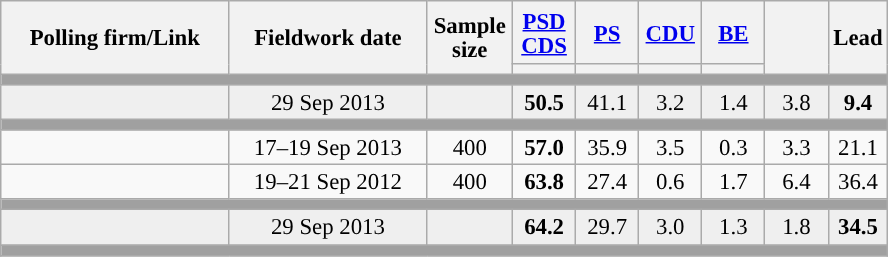<table class="wikitable collapsible sortable" style="text-align:center; font-size:95%; line-height:16px;">
<tr style="height:42px;">
<th style="width:145px;" rowspan="2">Polling firm/Link</th>
<th style="width:125px;" rowspan="2">Fieldwork date</th>
<th class="unsortable" style="width:50px;" rowspan="2">Sample size</th>
<th class="unsortable" style="width:35px;"><a href='#'>PSD</a><br><a href='#'>CDS</a></th>
<th class="unsortable" style="width:35px;"><a href='#'>PS</a></th>
<th class="unsortable" style="width:35px;"><a href='#'>CDU</a></th>
<th class="unsortable" style="width:35px;"><a href='#'>BE</a></th>
<th class="unsortable" style="width:35px;" rowspan="2"></th>
<th class="unsortable" style="width:30px;" rowspan="2">Lead</th>
</tr>
<tr>
<th class="unsortable" style="color:inherit;background:"></th>
<th class="unsortable" style="color:inherit;background:"></th>
<th class="unsortable" style="color:inherit;background:"></th>
<th class="unsortable" style="color:inherit;background:"></th>
</tr>
<tr>
<td colspan="13" style="background:#A0A0A0"></td>
</tr>
<tr style="background:#EFEFEF;">
<td><strong></strong></td>
<td data-sort-value="2019-10-06">29 Sep 2013</td>
<td></td>
<td><strong>50.5</strong><br></td>
<td>41.1<br></td>
<td>3.2<br></td>
<td>1.4<br></td>
<td>3.8</td>
<td style="background:"><strong>9.4</strong></td>
</tr>
<tr>
<td colspan="13" style="background:#A0A0A0"></td>
</tr>
<tr>
<td align="center"></td>
<td align="center">17–19 Sep 2013</td>
<td>400</td>
<td align="center" ><strong>57.0</strong></td>
<td align="center">35.9</td>
<td align="center">3.5</td>
<td align="center">0.3</td>
<td align="center">3.3</td>
<td style="background:">21.1</td>
</tr>
<tr>
<td align="center"></td>
<td align="center">19–21 Sep 2012</td>
<td>400</td>
<td align="center" ><strong>63.8</strong></td>
<td align="center">27.4</td>
<td align="center">0.6</td>
<td align="center">1.7</td>
<td align="center">6.4</td>
<td style="background:">36.4</td>
</tr>
<tr>
<td colspan="13" style="background:#A0A0A0"></td>
</tr>
<tr style="background:#EFEFEF;">
<td><strong></strong></td>
<td data-sort-value="2019-10-06">29 Sep 2013</td>
<td></td>
<td><strong>64.2</strong><br></td>
<td>29.7<br></td>
<td>3.0<br></td>
<td>1.3<br></td>
<td>1.8</td>
<td style="background:"><strong>34.5</strong></td>
</tr>
<tr>
<td colspan="13" style="background:#A0A0A0"></td>
</tr>
<tr>
</tr>
</table>
